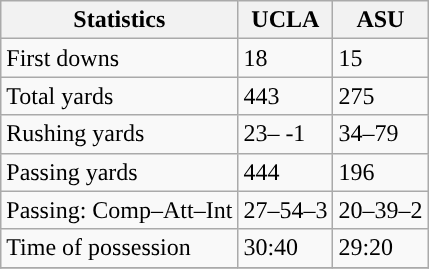<table class="wikitable" style="float: left;">
<tr>
<th>Statistics</th>
<th>UCLA</th>
<th>ASU</th>
</tr>
<tr>
<td>First downs</td>
<td>18</td>
<td>15</td>
</tr>
<tr>
<td>Total yards</td>
<td>443</td>
<td>275</td>
</tr>
<tr>
<td>Rushing yards</td>
<td>23– -1</td>
<td>34–79</td>
</tr>
<tr>
<td>Passing yards</td>
<td>444</td>
<td>196</td>
</tr>
<tr>
<td>Passing: Comp–Att–Int</td>
<td>27–54–3</td>
<td>20–39–2</td>
</tr>
<tr>
<td>Time of possession</td>
<td>30:40</td>
<td>29:20</td>
</tr>
<tr>
</tr>
</table>
